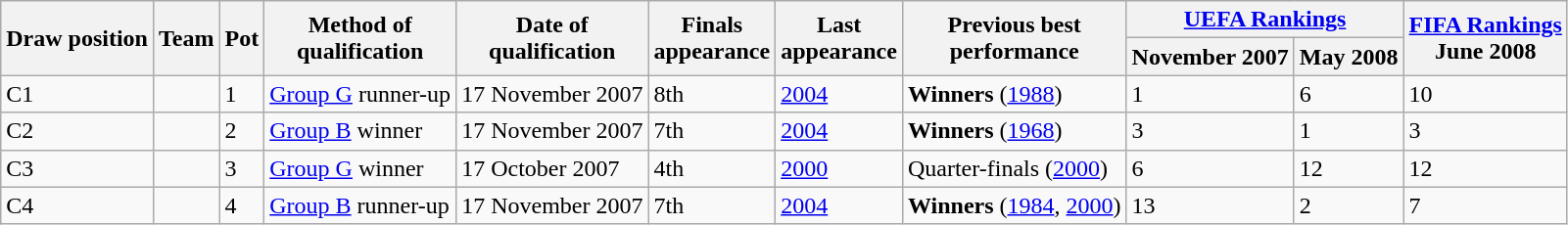<table class="wikitable sortable">
<tr>
<th rowspan="2">Draw position</th>
<th rowspan="2">Team</th>
<th rowspan="2">Pot</th>
<th rowspan="2">Method of<br>qualification</th>
<th rowspan="2">Date of<br>qualification</th>
<th rowspan="2" data-sort-type="number">Finals<br>appearance</th>
<th rowspan="2">Last<br>appearance</th>
<th rowspan="2">Previous best<br>performance</th>
<th colspan="2"><a href='#'>UEFA Rankings</a></th>
<th rowspan="2"><a href='#'>FIFA Rankings</a><br>June 2008</th>
</tr>
<tr>
<th>November 2007</th>
<th>May 2008</th>
</tr>
<tr>
<td>C1</td>
<td style="white-space:nowrap"></td>
<td>1</td>
<td><a href='#'>Group G</a> runner-up</td>
<td>17 November 2007</td>
<td>8th</td>
<td><a href='#'>2004</a></td>
<td data-sort-value="1"><strong>Winners</strong> (<a href='#'>1988</a>)</td>
<td>1</td>
<td>6</td>
<td>10</td>
</tr>
<tr>
<td>C2</td>
<td style="white-space:nowrap"></td>
<td>2</td>
<td><a href='#'>Group B</a> winner</td>
<td>17 November 2007</td>
<td>7th</td>
<td><a href='#'>2004</a></td>
<td data-sort-value="1"><strong>Winners</strong> (<a href='#'>1968</a>)</td>
<td>3</td>
<td>1</td>
<td>3</td>
</tr>
<tr>
<td>C3</td>
<td style="white-space:nowrap"></td>
<td>3</td>
<td><a href='#'>Group G</a> winner</td>
<td>17 October 2007</td>
<td>4th</td>
<td><a href='#'>2000</a></td>
<td data-sort-value="5">Quarter-finals (<a href='#'>2000</a>)</td>
<td>6</td>
<td>12</td>
<td>12</td>
</tr>
<tr>
<td>C4</td>
<td style="white-space:nowrap"></td>
<td>4</td>
<td><a href='#'>Group B</a> runner-up</td>
<td>17 November 2007</td>
<td>7th</td>
<td><a href='#'>2004</a></td>
<td data-sort-value="1"><strong>Winners</strong> (<a href='#'>1984</a>, <a href='#'>2000</a>)</td>
<td>13</td>
<td>2</td>
<td>7</td>
</tr>
</table>
